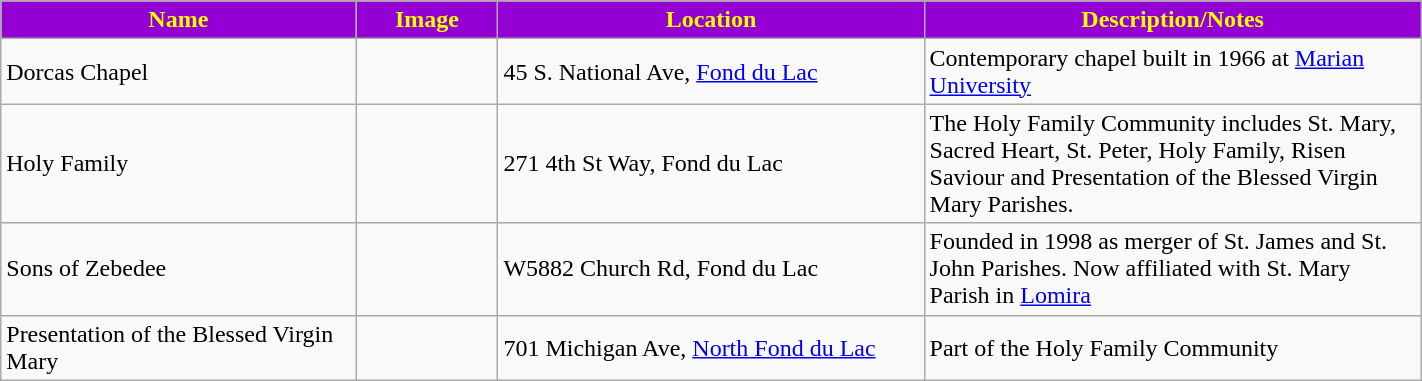<table class="wikitable sortable" style="width:75%">
<tr>
<th style="background:darkviolet; color:yellow;" width="25%"><strong>Name</strong></th>
<th style="background:darkviolet; color:yellow;" width="10%"><strong>Image</strong></th>
<th style="background:darkviolet; color:yellow;" width="30%"><strong>Location</strong></th>
<th style="background:darkviolet; color:yellow;" width="35%"><strong>Description/Notes</strong></th>
</tr>
<tr>
<td>Dorcas Chapel</td>
<td></td>
<td>45 S. National Ave, <a href='#'>Fond du Lac</a></td>
<td>Contemporary chapel built in 1966 at <a href='#'>Marian University</a></td>
</tr>
<tr>
<td>Holy Family</td>
<td></td>
<td>271 4th St Way, Fond du Lac</td>
<td>The Holy Family Community includes St. Mary, Sacred Heart, St. Peter, Holy Family, Risen Saviour and Presentation of the Blessed Virgin Mary Parishes.</td>
</tr>
<tr>
<td>Sons of Zebedee</td>
<td></td>
<td>W5882 Church Rd, Fond du Lac</td>
<td>Founded in 1998 as merger of St. James and St. John Parishes. Now affiliated with St. Mary Parish in <a href='#'>Lomira</a></td>
</tr>
<tr>
<td>Presentation of the Blessed Virgin Mary</td>
<td></td>
<td>701 Michigan Ave, <a href='#'>North Fond du Lac</a></td>
<td>Part of the Holy Family Community</td>
</tr>
</table>
